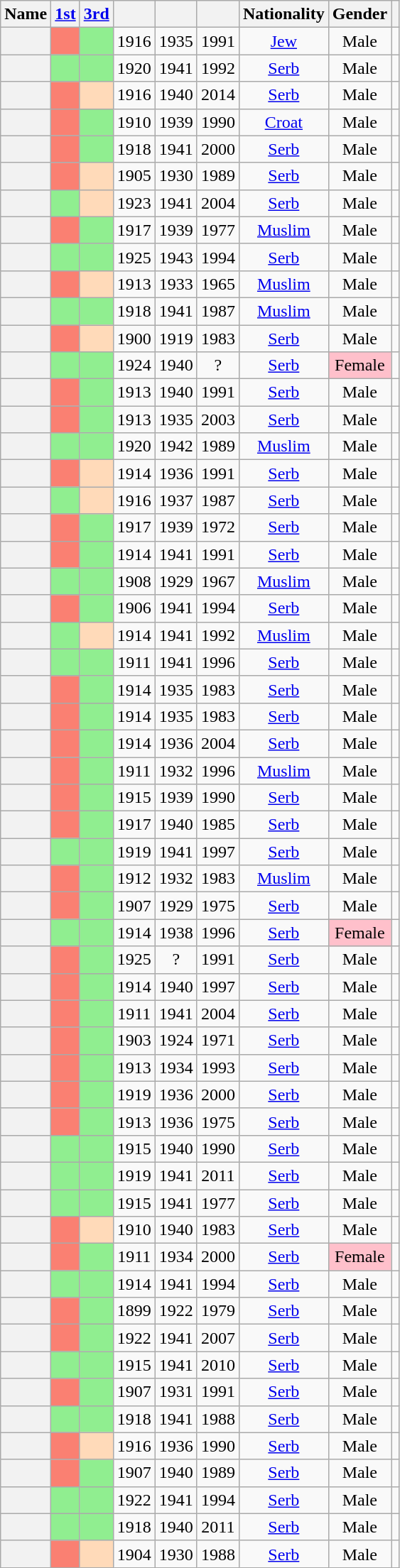<table class="wikitable sortable" style=text-align:center>
<tr>
<th scope="col">Name</th>
<th scope="col"><a href='#'>1st</a></th>
<th scope="col"><a href='#'>3rd</a></th>
<th scope="col"></th>
<th scope="col"></th>
<th scope="col"></th>
<th scope="col">Nationality</th>
<th scope="col">Gender</th>
<th scope="col" class="unsortable"></th>
</tr>
<tr>
<th align="center" scope="row" style="font-weight:normal;"></th>
<td bgcolor = Salmon></td>
<td bgcolor = LightGreen></td>
<td>1916</td>
<td>1935</td>
<td>1991</td>
<td><a href='#'>Jew</a></td>
<td>Male</td>
<td></td>
</tr>
<tr>
<th align="center" scope="row" style="font-weight:normal;"></th>
<td bgcolor = LightGreen></td>
<td bgcolor = LightGreen></td>
<td>1920</td>
<td>1941</td>
<td>1992</td>
<td><a href='#'>Serb</a></td>
<td>Male</td>
<td></td>
</tr>
<tr>
<th align="center" scope="row" style="font-weight:normal;"></th>
<td bgcolor = Salmon></td>
<td bgcolor = PeachPuff></td>
<td>1916</td>
<td>1940</td>
<td>2014</td>
<td><a href='#'>Serb</a></td>
<td>Male</td>
<td></td>
</tr>
<tr>
<th align="center" scope="row" style="font-weight:normal;"></th>
<td bgcolor = Salmon></td>
<td bgcolor = LightGreen></td>
<td>1910</td>
<td>1939</td>
<td>1990</td>
<td><a href='#'>Croat</a></td>
<td>Male</td>
<td></td>
</tr>
<tr>
<th align="center" scope="row" style="font-weight:normal;"></th>
<td bgcolor = Salmon></td>
<td bgcolor = LightGreen></td>
<td>1918</td>
<td>1941</td>
<td>2000</td>
<td><a href='#'>Serb</a></td>
<td>Male</td>
<td></td>
</tr>
<tr>
<th align="center" scope="row" style="font-weight:normal;"></th>
<td bgcolor = Salmon></td>
<td bgcolor = PeachPuff></td>
<td>1905</td>
<td>1930</td>
<td>1989</td>
<td><a href='#'>Serb</a></td>
<td>Male</td>
<td></td>
</tr>
<tr>
<th align="center" scope="row" style="font-weight:normal;"></th>
<td bgcolor = LightGreen></td>
<td bgcolor = PeachPuff></td>
<td>1923</td>
<td>1941</td>
<td>2004</td>
<td><a href='#'>Serb</a></td>
<td>Male</td>
<td></td>
</tr>
<tr>
<th align="center" scope="row" style="font-weight:normal;"></th>
<td bgcolor = Salmon></td>
<td bgcolor = LightGreen></td>
<td>1917</td>
<td>1939</td>
<td>1977</td>
<td><a href='#'>Muslim</a></td>
<td>Male</td>
<td></td>
</tr>
<tr>
<th align="center" scope="row" style="font-weight:normal;"></th>
<td bgcolor = LightGreen></td>
<td bgcolor = LightGreen></td>
<td>1925</td>
<td>1943</td>
<td>1994</td>
<td><a href='#'>Serb</a></td>
<td>Male</td>
<td></td>
</tr>
<tr>
<th align="center" scope="row" style="font-weight:normal;"></th>
<td bgcolor = Salmon></td>
<td bgcolor = PeachPuff></td>
<td>1913</td>
<td>1933</td>
<td>1965</td>
<td><a href='#'>Muslim</a></td>
<td>Male</td>
<td></td>
</tr>
<tr>
<th align="center" scope="row" style="font-weight:normal;"></th>
<td bgcolor = LightGreen></td>
<td bgcolor = LightGreen></td>
<td>1918</td>
<td>1941</td>
<td>1987</td>
<td><a href='#'>Muslim</a></td>
<td>Male</td>
<td></td>
</tr>
<tr>
<th align="center" scope="row" style="font-weight:normal;"></th>
<td bgcolor = Salmon></td>
<td bgcolor = PeachPuff></td>
<td>1900</td>
<td>1919</td>
<td>1983</td>
<td><a href='#'>Serb</a></td>
<td>Male</td>
<td></td>
</tr>
<tr>
<th align="center" scope="row" style="font-weight:normal;"></th>
<td bgcolor = LightGreen></td>
<td bgcolor = LightGreen></td>
<td>1924</td>
<td>1940</td>
<td>?</td>
<td><a href='#'>Serb</a></td>
<td style="background: Pink">Female</td>
<td></td>
</tr>
<tr>
<th align="center" scope="row" style="font-weight:normal;"></th>
<td bgcolor = Salmon></td>
<td bgcolor = LightGreen></td>
<td>1913</td>
<td>1940</td>
<td>1991</td>
<td><a href='#'>Serb</a></td>
<td>Male</td>
<td></td>
</tr>
<tr>
<th align="center" scope="row" style="font-weight:normal;"></th>
<td bgcolor = Salmon></td>
<td bgcolor = LightGreen></td>
<td>1913</td>
<td>1935</td>
<td>2003</td>
<td><a href='#'>Serb</a></td>
<td>Male</td>
<td></td>
</tr>
<tr>
<th align="center" scope="row" style="font-weight:normal;"></th>
<td bgcolor = LightGreen></td>
<td bgcolor = LightGreen></td>
<td>1920</td>
<td>1942</td>
<td>1989</td>
<td><a href='#'>Muslim</a></td>
<td>Male</td>
<td></td>
</tr>
<tr>
<th align="center" scope="row" style="font-weight:normal;"></th>
<td bgcolor = Salmon></td>
<td bgcolor = PeachPuff></td>
<td>1914</td>
<td>1936</td>
<td>1991</td>
<td><a href='#'>Serb</a></td>
<td>Male</td>
<td></td>
</tr>
<tr>
<th align="center" scope="row" style="font-weight:normal;"></th>
<td bgcolor = LightGreen></td>
<td bgcolor = PeachPuff></td>
<td>1916</td>
<td>1937</td>
<td>1987</td>
<td><a href='#'>Serb</a></td>
<td>Male</td>
<td></td>
</tr>
<tr>
<th align="center" scope="row" style="font-weight:normal;"></th>
<td bgcolor = Salmon></td>
<td bgcolor = LightGreen></td>
<td>1917</td>
<td>1939</td>
<td>1972</td>
<td><a href='#'>Serb</a></td>
<td>Male</td>
<td></td>
</tr>
<tr>
<th align="center" scope="row" style="font-weight:normal;"></th>
<td bgcolor = Salmon></td>
<td bgcolor = LightGreen></td>
<td>1914</td>
<td>1941</td>
<td>1991</td>
<td><a href='#'>Serb</a></td>
<td>Male</td>
<td></td>
</tr>
<tr>
<th align="center" scope="row" style="font-weight:normal;"></th>
<td bgcolor = LightGreen></td>
<td bgcolor = LightGreen></td>
<td>1908</td>
<td>1929</td>
<td>1967</td>
<td><a href='#'>Muslim</a></td>
<td>Male</td>
<td></td>
</tr>
<tr>
<th align="center" scope="row" style="font-weight:normal;"></th>
<td bgcolor = Salmon></td>
<td bgcolor = LightGreen></td>
<td>1906</td>
<td>1941</td>
<td>1994</td>
<td><a href='#'>Serb</a></td>
<td>Male</td>
<td></td>
</tr>
<tr>
<th align="center" scope="row" style="font-weight:normal;"></th>
<td bgcolor = LightGreen></td>
<td bgcolor = PeachPuff></td>
<td>1914</td>
<td>1941</td>
<td>1992</td>
<td><a href='#'>Muslim</a></td>
<td>Male</td>
<td></td>
</tr>
<tr>
<th align="center" scope="row" style="font-weight:normal;"></th>
<td bgcolor = LightGreen></td>
<td bgcolor = LightGreen></td>
<td>1911</td>
<td>1941</td>
<td>1996</td>
<td><a href='#'>Serb</a></td>
<td>Male</td>
<td></td>
</tr>
<tr>
<th align="center" scope="row" style="font-weight:normal;"></th>
<td bgcolor = Salmon></td>
<td bgcolor = LightGreen></td>
<td>1914</td>
<td>1935</td>
<td>1983</td>
<td><a href='#'>Serb</a></td>
<td>Male</td>
<td></td>
</tr>
<tr>
<th align="center" scope="row" style="font-weight:normal;"></th>
<td bgcolor = Salmon></td>
<td bgcolor = LightGreen></td>
<td>1914</td>
<td>1935</td>
<td>1983</td>
<td><a href='#'>Serb</a></td>
<td>Male</td>
<td></td>
</tr>
<tr>
<th align="center" scope="row" style="font-weight:normal;"></th>
<td bgcolor = Salmon></td>
<td bgcolor = LightGreen></td>
<td>1914</td>
<td>1936</td>
<td>2004</td>
<td><a href='#'>Serb</a></td>
<td>Male</td>
<td></td>
</tr>
<tr>
<th align="center" scope="row" style="font-weight:normal;"></th>
<td bgcolor = Salmon></td>
<td bgcolor = LightGreen></td>
<td>1911</td>
<td>1932</td>
<td>1996</td>
<td><a href='#'>Muslim</a></td>
<td>Male</td>
<td></td>
</tr>
<tr>
<th align="center" scope="row" style="font-weight:normal;"></th>
<td bgcolor = Salmon></td>
<td bgcolor = LightGreen></td>
<td>1915</td>
<td>1939</td>
<td>1990</td>
<td><a href='#'>Serb</a></td>
<td>Male</td>
<td></td>
</tr>
<tr>
<th align="center" scope="row" style="font-weight:normal;"></th>
<td bgcolor = Salmon></td>
<td bgcolor = LightGreen></td>
<td>1917</td>
<td>1940</td>
<td>1985</td>
<td><a href='#'>Serb</a></td>
<td>Male</td>
<td></td>
</tr>
<tr>
<th align="center" scope="row" style="font-weight:normal;"></th>
<td bgcolor = LightGreen></td>
<td bgcolor = LightGreen></td>
<td>1919</td>
<td>1941</td>
<td>1997</td>
<td><a href='#'>Serb</a></td>
<td>Male</td>
<td></td>
</tr>
<tr>
<th align="center" scope="row" style="font-weight:normal;"></th>
<td bgcolor = Salmon></td>
<td bgcolor = LightGreen></td>
<td>1912</td>
<td>1932</td>
<td>1983</td>
<td><a href='#'>Muslim</a></td>
<td>Male</td>
<td></td>
</tr>
<tr>
<th align="center" scope="row" style="font-weight:normal;"></th>
<td bgcolor = Salmon></td>
<td bgcolor = LightGreen></td>
<td>1907</td>
<td>1929</td>
<td>1975</td>
<td><a href='#'>Serb</a></td>
<td>Male</td>
<td></td>
</tr>
<tr>
<th align="center" scope="row" style="font-weight:normal;"></th>
<td bgcolor = LightGreen></td>
<td bgcolor = LightGreen></td>
<td>1914</td>
<td>1938</td>
<td>1996</td>
<td><a href='#'>Serb</a></td>
<td style="background: Pink">Female</td>
<td></td>
</tr>
<tr>
<th align="center" scope="row" style="font-weight:normal;"></th>
<td bgcolor = Salmon></td>
<td bgcolor = LightGreen></td>
<td>1925</td>
<td>?</td>
<td>1991</td>
<td><a href='#'>Serb</a></td>
<td>Male</td>
<td></td>
</tr>
<tr>
<th align="center" scope="row" style="font-weight:normal;"></th>
<td bgcolor = Salmon></td>
<td bgcolor = LightGreen></td>
<td>1914</td>
<td>1940</td>
<td>1997</td>
<td><a href='#'>Serb</a></td>
<td>Male</td>
<td></td>
</tr>
<tr>
<th align="center" scope="row" style="font-weight:normal;"></th>
<td bgcolor = Salmon></td>
<td bgcolor = LightGreen></td>
<td>1911</td>
<td>1941</td>
<td>2004</td>
<td><a href='#'>Serb</a></td>
<td>Male</td>
<td></td>
</tr>
<tr>
<th align="center" scope="row" style="font-weight:normal;"></th>
<td bgcolor = Salmon></td>
<td bgcolor = LightGreen></td>
<td>1903</td>
<td>1924</td>
<td>1971</td>
<td><a href='#'>Serb</a></td>
<td>Male</td>
<td></td>
</tr>
<tr>
<th align="center" scope="row" style="font-weight:normal;"></th>
<td bgcolor = Salmon></td>
<td bgcolor = LightGreen></td>
<td>1913</td>
<td>1934</td>
<td>1993</td>
<td><a href='#'>Serb</a></td>
<td>Male</td>
<td></td>
</tr>
<tr>
<th align="center" scope="row" style="font-weight:normal;"></th>
<td bgcolor = Salmon></td>
<td bgcolor = LightGreen></td>
<td>1919</td>
<td>1936</td>
<td>2000</td>
<td><a href='#'>Serb</a></td>
<td>Male</td>
<td></td>
</tr>
<tr>
<th align="center" scope="row" style="font-weight:normal;"></th>
<td bgcolor = Salmon></td>
<td bgcolor = LightGreen></td>
<td>1913</td>
<td>1936</td>
<td>1975</td>
<td><a href='#'>Serb</a></td>
<td>Male</td>
<td></td>
</tr>
<tr>
<th align="center" scope="row" style="font-weight:normal;"></th>
<td bgcolor = LightGreen></td>
<td bgcolor = LightGreen></td>
<td>1915</td>
<td>1940</td>
<td>1990</td>
<td><a href='#'>Serb</a></td>
<td>Male</td>
<td></td>
</tr>
<tr>
<th align="center" scope="row" style="font-weight:normal;"></th>
<td bgcolor = LightGreen></td>
<td bgcolor = LightGreen></td>
<td>1919</td>
<td>1941</td>
<td>2011</td>
<td><a href='#'>Serb</a></td>
<td>Male</td>
<td></td>
</tr>
<tr>
<th align="center" scope="row" style="font-weight:normal;"></th>
<td bgcolor = LightGreen></td>
<td bgcolor = LightGreen></td>
<td>1915</td>
<td>1941</td>
<td>1977</td>
<td><a href='#'>Serb</a></td>
<td>Male</td>
<td></td>
</tr>
<tr>
<th align="center" scope="row" style="font-weight:normal;"></th>
<td bgcolor = Salmon></td>
<td bgcolor = PeachPuff></td>
<td>1910</td>
<td>1940</td>
<td>1983</td>
<td><a href='#'>Serb</a></td>
<td>Male</td>
<td></td>
</tr>
<tr>
<th align="center" scope="row" style="font-weight:normal;"></th>
<td bgcolor = Salmon></td>
<td bgcolor = LightGreen></td>
<td>1911</td>
<td>1934</td>
<td>2000</td>
<td><a href='#'>Serb</a></td>
<td style="background: Pink">Female</td>
<td></td>
</tr>
<tr>
<th align="center" scope="row" style="font-weight:normal;"></th>
<td bgcolor = LightGreen></td>
<td bgcolor = LightGreen></td>
<td>1914</td>
<td>1941</td>
<td>1994</td>
<td><a href='#'>Serb</a></td>
<td>Male</td>
<td></td>
</tr>
<tr>
<th align="center" scope="row" style="font-weight:normal;"></th>
<td bgcolor = Salmon></td>
<td bgcolor = LightGreen></td>
<td>1899</td>
<td>1922</td>
<td>1979</td>
<td><a href='#'>Serb</a></td>
<td>Male</td>
<td></td>
</tr>
<tr>
<th align="center" scope="row" style="font-weight:normal;"></th>
<td bgcolor = Salmon></td>
<td bgcolor = LightGreen></td>
<td>1922</td>
<td>1941</td>
<td>2007</td>
<td><a href='#'>Serb</a></td>
<td>Male</td>
<td></td>
</tr>
<tr>
<th align="center" scope="row" style="font-weight:normal;"></th>
<td bgcolor = LightGreen></td>
<td bgcolor = LightGreen></td>
<td>1915</td>
<td>1941</td>
<td>2010</td>
<td><a href='#'>Serb</a></td>
<td>Male</td>
<td></td>
</tr>
<tr>
<th align="center" scope="row" style="font-weight:normal;"></th>
<td bgcolor = Salmon></td>
<td bgcolor = LightGreen></td>
<td>1907</td>
<td>1931</td>
<td>1991</td>
<td><a href='#'>Serb</a></td>
<td>Male</td>
<td></td>
</tr>
<tr>
<th align="center" scope="row" style="font-weight:normal;"></th>
<td bgcolor = LightGreen></td>
<td bgcolor = LightGreen></td>
<td>1918</td>
<td>1941</td>
<td>1988</td>
<td><a href='#'>Serb</a></td>
<td>Male</td>
<td></td>
</tr>
<tr>
<th align="center" scope="row" style="font-weight:normal;"></th>
<td bgcolor = Salmon></td>
<td bgcolor = PeachPuff></td>
<td>1916</td>
<td>1936</td>
<td>1990</td>
<td><a href='#'>Serb</a></td>
<td>Male</td>
<td></td>
</tr>
<tr>
<th align="center" scope="row" style="font-weight:normal;"></th>
<td bgcolor = Salmon></td>
<td bgcolor = LightGreen></td>
<td>1907</td>
<td>1940</td>
<td>1989</td>
<td><a href='#'>Serb</a></td>
<td>Male</td>
<td></td>
</tr>
<tr>
<th align="center" scope="row" style="font-weight:normal;"></th>
<td bgcolor = LightGreen></td>
<td bgcolor = LightGreen></td>
<td>1922</td>
<td>1941</td>
<td>1994</td>
<td><a href='#'>Serb</a></td>
<td>Male</td>
<td></td>
</tr>
<tr>
<th align="center" scope="row" style="font-weight:normal;"></th>
<td bgcolor = LightGreen></td>
<td bgcolor = LightGreen></td>
<td>1918</td>
<td>1940</td>
<td>2011</td>
<td><a href='#'>Serb</a></td>
<td>Male</td>
<td></td>
</tr>
<tr>
<th align="center" scope="row" style="font-weight:normal;"></th>
<td bgcolor = Salmon></td>
<td bgcolor = PeachPuff></td>
<td>1904</td>
<td>1930</td>
<td>1988</td>
<td><a href='#'>Serb</a></td>
<td>Male</td>
<td></td>
</tr>
</table>
